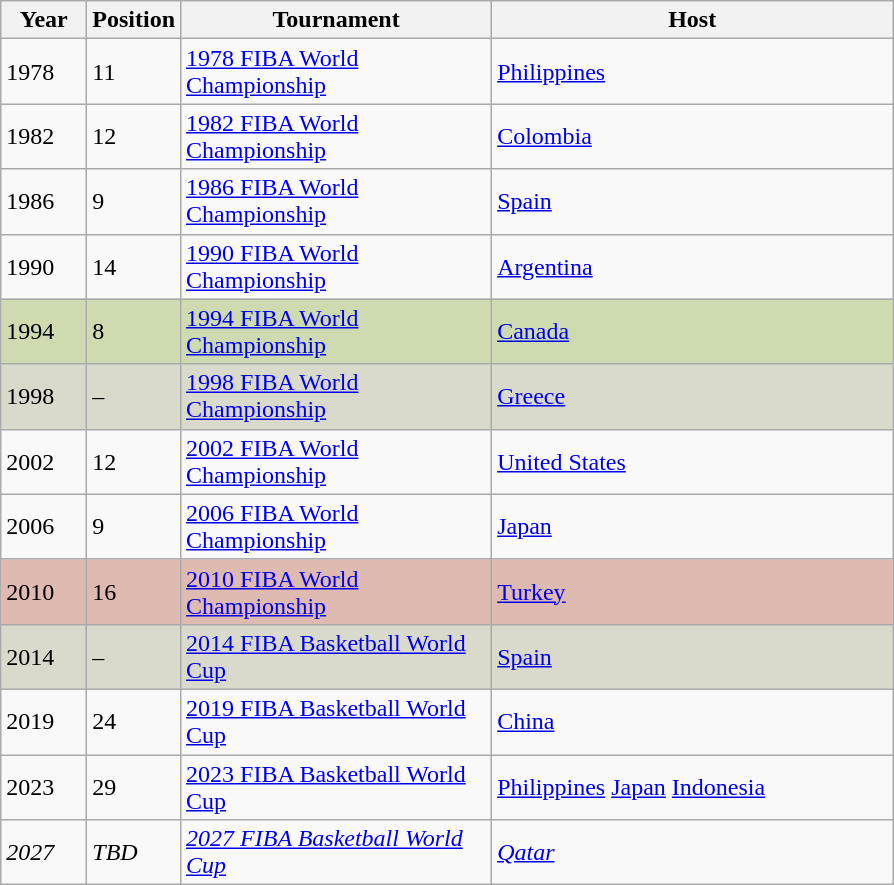<table class="wikitable sortable" style=>
<tr>
<th width=50>Year</th>
<th width=50>Position</th>
<th width=200>Tournament</th>
<th width=260>Host</th>
</tr>
<tr>
<td>1978</td>
<td>11</td>
<td><a href='#'>1978 FIBA World Championship</a></td>
<td> <a href='#'>Philippines</a></td>
</tr>
<tr style="background:#;">
<td>1982</td>
<td>12</td>
<td><a href='#'>1982 FIBA World Championship</a></td>
<td> <a href='#'>Colombia</a></td>
</tr>
<tr style="background:">
<td>1986</td>
<td>9</td>
<td><a href='#'>1986 FIBA World Championship</a></td>
<td> <a href='#'>Spain</a></td>
</tr>
<tr style="background:">
<td>1990</td>
<td>14</td>
<td><a href='#'>1990 FIBA World Championship</a></td>
<td> <a href='#'>Argentina</a></td>
</tr>
<tr style="background:#cedab0;">
<td>1994</td>
<td>8</td>
<td><a href='#'>1994 FIBA World Championship</a></td>
<td> <a href='#'>Canada</a></td>
</tr>
<tr style="background:#d9d9cc;">
<td>1998</td>
<td>–</td>
<td><a href='#'>1998 FIBA World Championship</a></td>
<td> <a href='#'>Greece</a></td>
</tr>
<tr style="background:#;">
<td>2002</td>
<td>12</td>
<td><a href='#'>2002 FIBA World Championship</a></td>
<td> <a href='#'>United States</a></td>
</tr>
<tr style="background:">
<td>2006</td>
<td>9</td>
<td><a href='#'>2006 FIBA World Championship</a></td>
<td> <a href='#'>Japan</a></td>
</tr>
<tr style="background:#DEBAB0;">
<td>2010</td>
<td>16</td>
<td><a href='#'>2010 FIBA World Championship</a></td>
<td> <a href='#'>Turkey</a></td>
</tr>
<tr style="background:#d9d9cc;">
<td>2014</td>
<td>–</td>
<td><a href='#'>2014 FIBA Basketball World Cup</a></td>
<td> <a href='#'>Spain</a></td>
</tr>
<tr style="background:">
<td>2019</td>
<td>24</td>
<td><a href='#'>2019 FIBA Basketball World Cup</a></td>
<td> <a href='#'>China</a></td>
</tr>
<tr style="background:">
<td>2023</td>
<td>29</td>
<td><a href='#'>2023 FIBA Basketball World Cup</a></td>
<td> <a href='#'>Philippines</a>   <a href='#'>Japan</a>    <a href='#'>Indonesia</a></td>
</tr>
<tr style="background:">
<td><em>2027</em></td>
<td><em>TBD</em></td>
<td><em><a href='#'>2027 FIBA Basketball World Cup</a></em></td>
<td> <em><a href='#'>Qatar</a></em></td>
</tr>
</table>
